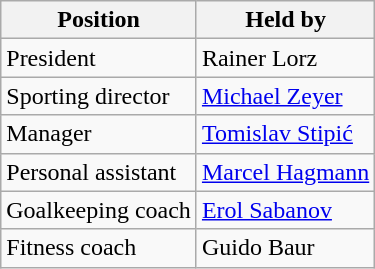<table class="wikitable">
<tr>
<th>Position</th>
<th>Held by</th>
</tr>
<tr>
<td>President</td>
<td>Rainer Lorz</td>
</tr>
<tr>
<td>Sporting director</td>
<td><a href='#'>Michael Zeyer</a></td>
</tr>
<tr>
<td>Manager</td>
<td><a href='#'>Tomislav Stipić</a></td>
</tr>
<tr>
<td>Personal assistant</td>
<td><a href='#'>Marcel Hagmann</a></td>
</tr>
<tr>
<td>Goalkeeping coach</td>
<td><a href='#'>Erol Sabanov</a></td>
</tr>
<tr>
<td>Fitness coach</td>
<td>Guido Baur</td>
</tr>
</table>
